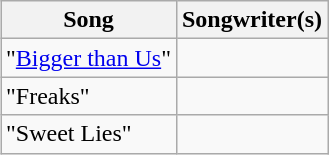<table class="sortable wikitable" style="margin: 1em auto 1em auto;">
<tr>
<th>Song</th>
<th>Songwriter(s)</th>
</tr>
<tr>
<td>"<a href='#'>Bigger than Us</a>"</td>
<td></td>
</tr>
<tr>
<td>"Freaks"</td>
<td></td>
</tr>
<tr>
<td>"Sweet Lies"</td>
<td></td>
</tr>
</table>
